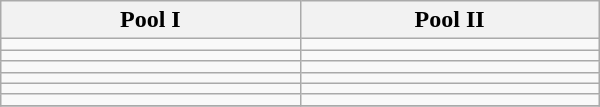<table class="wikitable" width=400>
<tr>
<th style="width: 25%;">Pool I</th>
<th style="width: 25%;">Pool II</th>
</tr>
<tr>
<td></td>
<td></td>
</tr>
<tr>
<td></td>
<td></td>
</tr>
<tr>
<td></td>
<td></td>
</tr>
<tr>
<td></td>
<td></td>
</tr>
<tr>
<td></td>
<td></td>
</tr>
<tr>
<td></td>
<td></td>
</tr>
<tr>
</tr>
</table>
